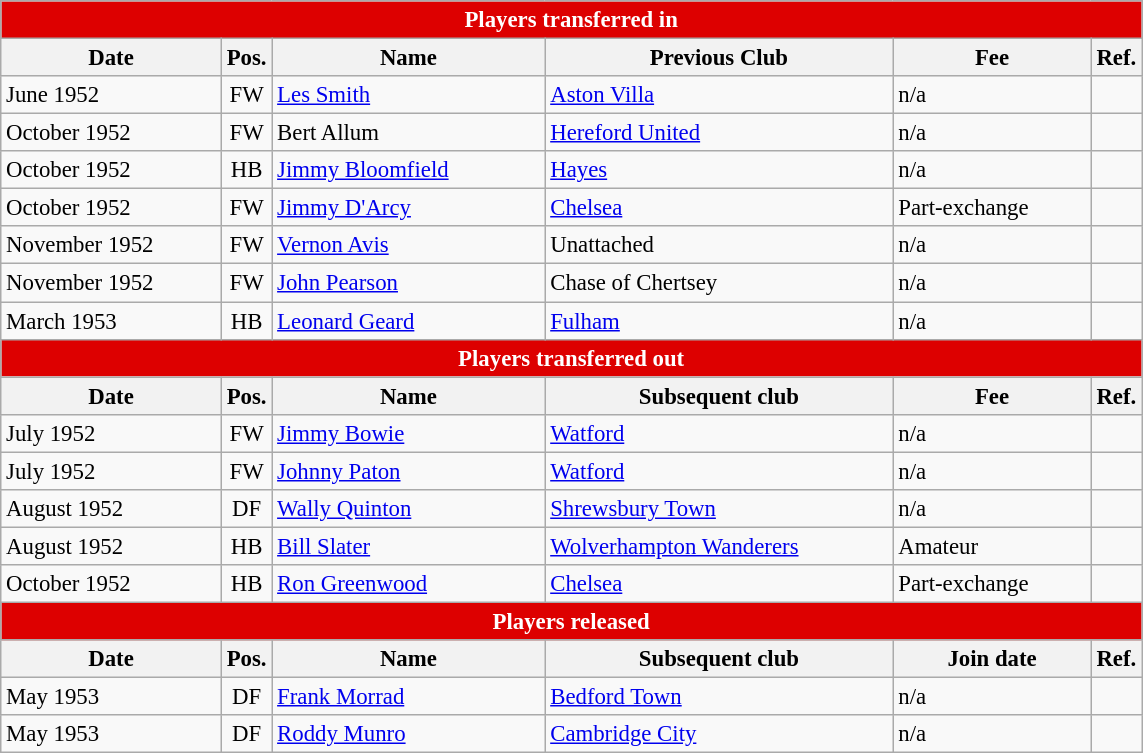<table style="font-size:95%;" class="wikitable">
<tr>
<th style="background:#d00; color:white; text-align:center;" colspan="6">Players transferred in</th>
</tr>
<tr>
<th style="width:140px;">Date</th>
<th style="width:25px;">Pos.</th>
<th style="width:175px;">Name</th>
<th style="width:225px;">Previous Club</th>
<th style="width:125px;">Fee</th>
<th style="width:25px;">Ref.</th>
</tr>
<tr>
<td>June 1952</td>
<td style="text-align:center;">FW</td>
<td> <a href='#'>Les Smith</a></td>
<td> <a href='#'>Aston Villa</a></td>
<td>n/a</td>
<td></td>
</tr>
<tr>
<td>October 1952</td>
<td style="text-align:center;">FW</td>
<td> Bert Allum</td>
<td> <a href='#'>Hereford United</a></td>
<td>n/a</td>
<td></td>
</tr>
<tr>
<td>October 1952</td>
<td style="text-align:center;">HB</td>
<td> <a href='#'>Jimmy Bloomfield</a></td>
<td> <a href='#'>Hayes</a></td>
<td>n/a</td>
<td></td>
</tr>
<tr>
<td>October 1952</td>
<td style="text-align:center;">FW</td>
<td> <a href='#'>Jimmy D'Arcy</a></td>
<td> <a href='#'>Chelsea</a></td>
<td>Part-exchange</td>
<td></td>
</tr>
<tr>
<td>November 1952</td>
<td style="text-align:center;">FW</td>
<td> <a href='#'>Vernon Avis</a></td>
<td>Unattached</td>
<td>n/a</td>
<td></td>
</tr>
<tr>
<td>November 1952</td>
<td style="text-align:center;">FW</td>
<td> <a href='#'>John Pearson</a></td>
<td> Chase of Chertsey</td>
<td>n/a</td>
<td></td>
</tr>
<tr>
<td>March 1953</td>
<td style="text-align:center;">HB</td>
<td> <a href='#'>Leonard Geard</a></td>
<td> <a href='#'>Fulham</a></td>
<td>n/a</td>
<td></td>
</tr>
<tr>
<th style="background:#d00; color:white; text-align:center;" colspan="6">Players transferred out</th>
</tr>
<tr>
<th>Date</th>
<th>Pos.</th>
<th>Name</th>
<th>Subsequent club</th>
<th>Fee</th>
<th>Ref.</th>
</tr>
<tr>
<td>July 1952</td>
<td style="text-align:center;">FW</td>
<td> <a href='#'>Jimmy Bowie</a></td>
<td> <a href='#'>Watford</a></td>
<td>n/a</td>
<td></td>
</tr>
<tr>
<td>July 1952</td>
<td style="text-align:center;">FW</td>
<td> <a href='#'>Johnny Paton</a></td>
<td> <a href='#'>Watford</a></td>
<td>n/a</td>
<td></td>
</tr>
<tr>
<td>August 1952</td>
<td style="text-align:center;">DF</td>
<td> <a href='#'>Wally Quinton</a></td>
<td> <a href='#'>Shrewsbury Town</a></td>
<td>n/a</td>
<td></td>
</tr>
<tr>
<td>August 1952</td>
<td style="text-align:center;">HB</td>
<td> <a href='#'>Bill Slater</a></td>
<td> <a href='#'>Wolverhampton Wanderers</a></td>
<td>Amateur</td>
<td></td>
</tr>
<tr>
<td>October 1952</td>
<td style="text-align:center;">HB</td>
<td> <a href='#'>Ron Greenwood</a></td>
<td> <a href='#'>Chelsea</a></td>
<td>Part-exchange</td>
<td></td>
</tr>
<tr>
<th style="background:#d00; color:white; text-align:center;" colspan="6">Players released</th>
</tr>
<tr>
<th>Date</th>
<th>Pos.</th>
<th>Name</th>
<th>Subsequent club</th>
<th>Join date</th>
<th>Ref.</th>
</tr>
<tr>
<td>May 1953</td>
<td style="text-align:center;">DF</td>
<td> <a href='#'>Frank Morrad</a></td>
<td> <a href='#'>Bedford Town</a></td>
<td>n/a</td>
<td></td>
</tr>
<tr>
<td>May 1953</td>
<td style="text-align:center;">DF</td>
<td> <a href='#'>Roddy Munro</a></td>
<td> <a href='#'>Cambridge City</a></td>
<td>n/a</td>
<td></td>
</tr>
</table>
